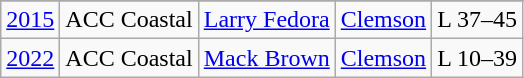<table class="wikitable">
<tr>
</tr>
<tr>
<td><a href='#'>2015</a></td>
<td>ACC Coastal</td>
<td><a href='#'>Larry Fedora</a></td>
<td><a href='#'>Clemson</a></td>
<td>L 37–45</td>
</tr>
<tr>
<td><a href='#'>2022</a></td>
<td>ACC Coastal</td>
<td><a href='#'>Mack Brown</a></td>
<td><a href='#'>Clemson</a></td>
<td>L 10–39</td>
</tr>
</table>
